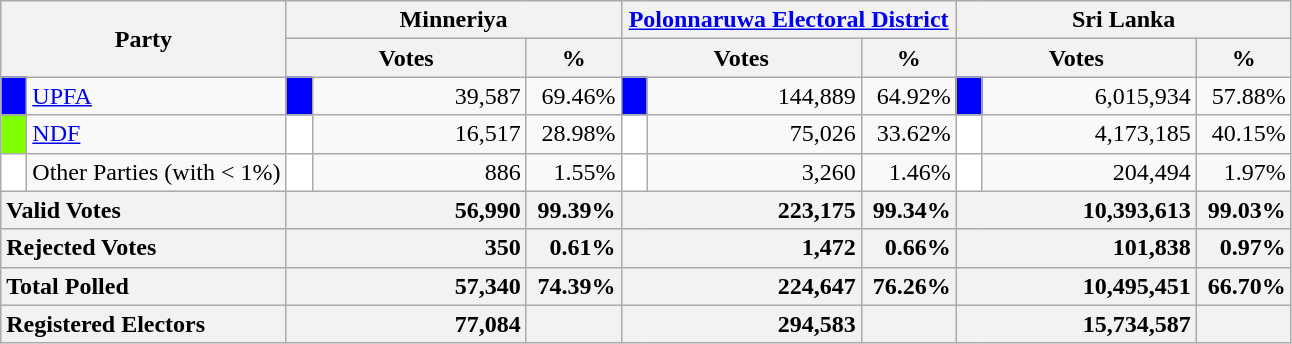<table class="wikitable">
<tr>
<th colspan="2" width="144px"rowspan="2">Party</th>
<th colspan="3" width="216px">Minneriya</th>
<th colspan="3" width="216px"><a href='#'>Polonnaruwa Electoral District</a></th>
<th colspan="3" width="216px">Sri Lanka</th>
</tr>
<tr>
<th colspan="2" width="144px">Votes</th>
<th>%</th>
<th colspan="2" width="144px">Votes</th>
<th>%</th>
<th colspan="2" width="144px">Votes</th>
<th>%</th>
</tr>
<tr>
<td style="background-color:blue;" width="10px"></td>
<td style="text-align:left;"><a href='#'>UPFA</a></td>
<td style="background-color:blue;" width="10px"></td>
<td style="text-align:right;">39,587</td>
<td style="text-align:right;">69.46%</td>
<td style="background-color:blue;" width="10px"></td>
<td style="text-align:right;">144,889</td>
<td style="text-align:right;">64.92%</td>
<td style="background-color:blue;" width="10px"></td>
<td style="text-align:right;">6,015,934</td>
<td style="text-align:right;">57.88%</td>
</tr>
<tr>
<td style="background-color:chartreuse;" width="10px"></td>
<td style="text-align:left;"><a href='#'>NDF</a></td>
<td style="background-color:white;" width="10px"></td>
<td style="text-align:right;">16,517</td>
<td style="text-align:right;">28.98%</td>
<td style="background-color:white;" width="10px"></td>
<td style="text-align:right;">75,026</td>
<td style="text-align:right;">33.62%</td>
<td style="background-color:white;" width="10px"></td>
<td style="text-align:right;">4,173,185</td>
<td style="text-align:right;">40.15%</td>
</tr>
<tr>
<td style="background-color:white;" width="10px"></td>
<td style="text-align:left;">Other Parties (with < 1%)</td>
<td style="background-color:white;" width="10px"></td>
<td style="text-align:right;">886</td>
<td style="text-align:right;">1.55%</td>
<td style="background-color:white;" width="10px"></td>
<td style="text-align:right;">3,260</td>
<td style="text-align:right;">1.46%</td>
<td style="background-color:white;" width="10px"></td>
<td style="text-align:right;">204,494</td>
<td style="text-align:right;">1.97%</td>
</tr>
<tr>
<th colspan="2" width="144px"style="text-align:left;">Valid Votes</th>
<th style="text-align:right;"colspan="2" width="144px">56,990</th>
<th style="text-align:right;">99.39%</th>
<th style="text-align:right;"colspan="2" width="144px">223,175</th>
<th style="text-align:right;">99.34%</th>
<th style="text-align:right;"colspan="2" width="144px">10,393,613</th>
<th style="text-align:right;">99.03%</th>
</tr>
<tr>
<th colspan="2" width="144px"style="text-align:left;">Rejected Votes</th>
<th style="text-align:right;"colspan="2" width="144px">350</th>
<th style="text-align:right;">0.61%</th>
<th style="text-align:right;"colspan="2" width="144px">1,472</th>
<th style="text-align:right;">0.66%</th>
<th style="text-align:right;"colspan="2" width="144px">101,838</th>
<th style="text-align:right;">0.97%</th>
</tr>
<tr>
<th colspan="2" width="144px"style="text-align:left;">Total Polled</th>
<th style="text-align:right;"colspan="2" width="144px">57,340</th>
<th style="text-align:right;">74.39%</th>
<th style="text-align:right;"colspan="2" width="144px">224,647</th>
<th style="text-align:right;">76.26%</th>
<th style="text-align:right;"colspan="2" width="144px">10,495,451</th>
<th style="text-align:right;">66.70%</th>
</tr>
<tr>
<th colspan="2" width="144px"style="text-align:left;">Registered Electors</th>
<th style="text-align:right;"colspan="2" width="144px">77,084</th>
<th></th>
<th style="text-align:right;"colspan="2" width="144px">294,583</th>
<th></th>
<th style="text-align:right;"colspan="2" width="144px">15,734,587</th>
<th></th>
</tr>
</table>
